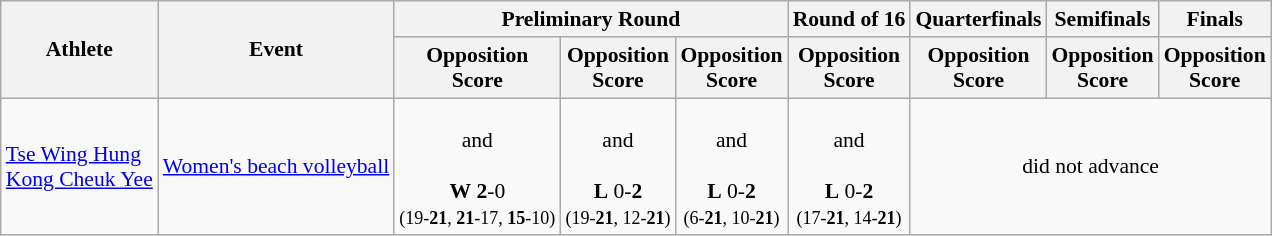<table class="wikitable" border="1" style="font-size:90%">
<tr>
<th rowspan=2>Athlete</th>
<th rowspan=2>Event</th>
<th colspan=3>Preliminary Round</th>
<th>Round of 16</th>
<th>Quarterfinals</th>
<th>Semifinals</th>
<th>Finals</th>
</tr>
<tr>
<th>Opposition<br>Score</th>
<th>Opposition<br>Score</th>
<th>Opposition<br>Score</th>
<th>Opposition<br>Score</th>
<th>Opposition<br>Score</th>
<th>Opposition<br>Score</th>
<th>Opposition<br>Score</th>
</tr>
<tr>
<td><a href='#'>Tse Wing Hung</a> <br> <a href='#'>Kong Cheuk Yee</a></td>
<td><a href='#'>Women's beach volleyball</a></td>
<td align=center><br>and<br><br><strong>W</strong> <strong>2</strong>-0<br><small>(19-<strong>21</strong>, <strong>21</strong>-17, <strong>15</strong>-10)</small></td>
<td align=center><br>and<br><br><strong>L</strong> 0-<strong>2</strong><br><small>(19-<strong>21</strong>, 12-<strong>21</strong>)</small></td>
<td align=center><br>and<br><br><strong>L</strong> 0-<strong>2</strong><br><small>(6-<strong>21</strong>, 10-<strong>21</strong>)</small></td>
<td align=center><br>and<br><br><strong>L</strong> 0-<strong>2</strong><br><small>(17-<strong>21</strong>, 14-<strong>21</strong>)</small></td>
<td align=center colspan="7">did not advance</td>
</tr>
</table>
